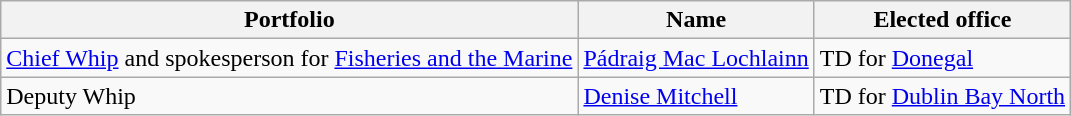<table class="wikitable">
<tr>
<th>Portfolio</th>
<th>Name</th>
<th>Elected office</th>
</tr>
<tr>
<td><a href='#'>Chief Whip</a> and spokesperson for <a href='#'>Fisheries and the Marine</a></td>
<td><a href='#'>Pádraig Mac Lochlainn</a><br></td>
<td>TD for <a href='#'>Donegal</a></td>
</tr>
<tr>
<td>Deputy Whip</td>
<td><a href='#'>Denise Mitchell</a></td>
<td>TD for <a href='#'>Dublin Bay North</a></td>
</tr>
</table>
